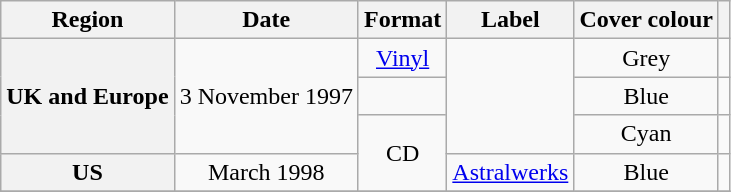<table class="wikitable plainrowheaders" style="text-align:center;">
<tr>
<th>Region</th>
<th>Date</th>
<th>Format</th>
<th>Label</th>
<th>Cover colour</th>
<th></th>
</tr>
<tr>
<th scope="row" rowspan="3">UK and Europe</th>
<td rowspan="3">3 November 1997</td>
<td><a href='#'>Vinyl</a></td>
<td rowspan="3"></td>
<td>Grey</td>
<td></td>
</tr>
<tr>
<td></td>
<td>Blue</td>
<td></td>
</tr>
<tr>
<td rowspan="2">CD</td>
<td>Cyan</td>
<td></td>
</tr>
<tr>
<th scope="row">US</th>
<td>March 1998</td>
<td><a href='#'>Astralwerks</a></td>
<td>Blue</td>
<td></td>
</tr>
<tr>
</tr>
</table>
